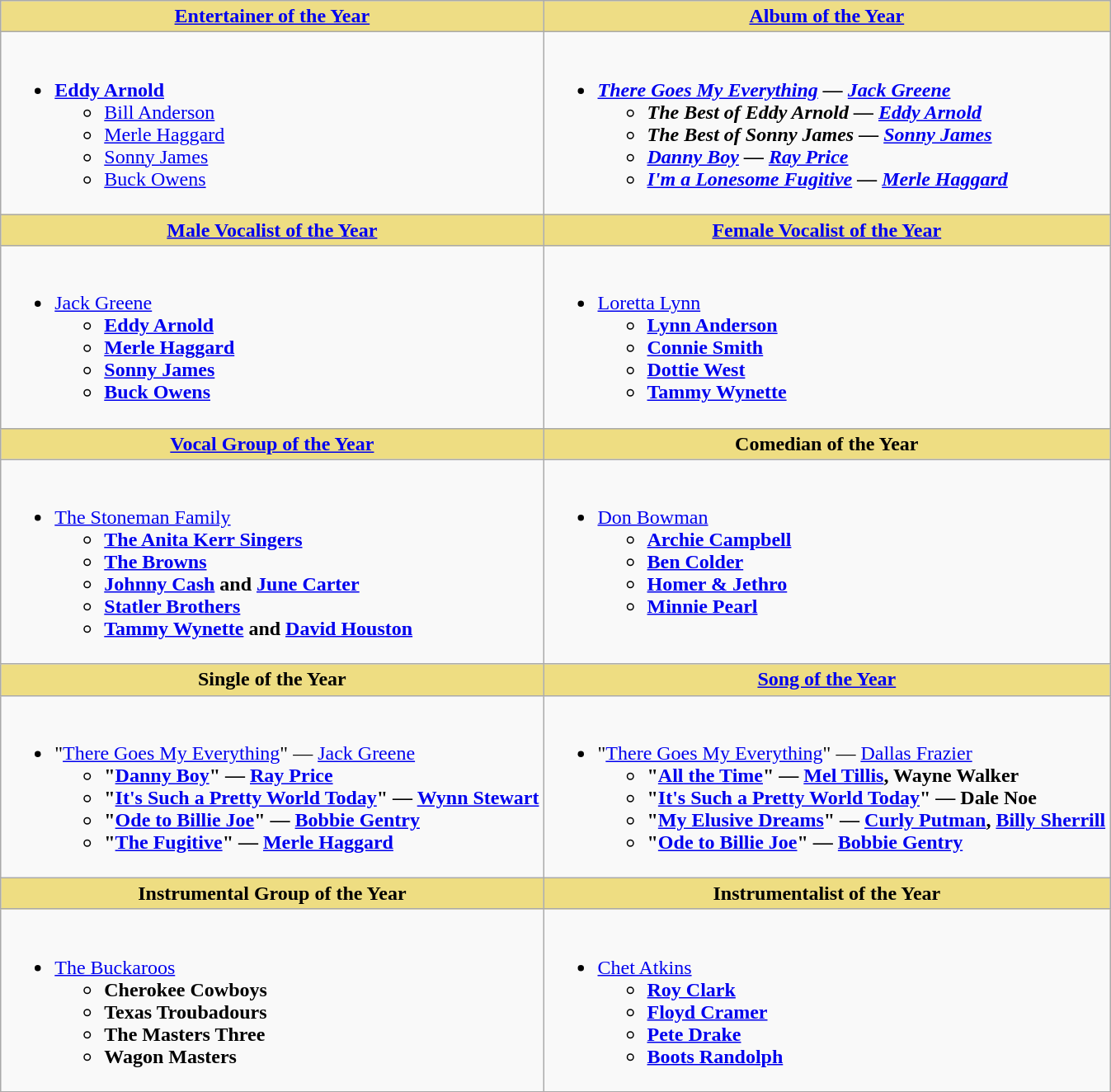<table class="wikitable">
<tr>
<th style="background:#EEDD85; width=50%"><a href='#'>Entertainer of the Year</a></th>
<th style="background:#EEDD85; width=50%"><a href='#'>Album of the Year</a></th>
</tr>
<tr>
<td valign="top"><br><ul><li><strong><a href='#'>Eddy Arnold</a></strong><ul><li><a href='#'>Bill Anderson</a></li><li><a href='#'>Merle Haggard</a></li><li><a href='#'>Sonny James</a></li><li><a href='#'>Buck Owens</a></li></ul></li></ul></td>
<td valign="top"><br><ul><li><strong><em><a href='#'>There Goes My Everything</a><em> — <a href='#'>Jack Greene</a><strong><ul><li></em>The Best of Eddy Arnold<em> — <a href='#'>Eddy Arnold</a></li><li></em>The Best of Sonny James<em> — <a href='#'>Sonny James</a>   </li><li></em><a href='#'>Danny Boy</a><em> — <a href='#'>Ray Price</a></li><li></em><a href='#'>I'm a Lonesome Fugitive</a><em> — <a href='#'>Merle Haggard</a></li></ul></li></ul></td>
</tr>
<tr>
<th style="background:#EEDD82; width=50%"><a href='#'>Male Vocalist of the Year</a></th>
<th style="background:#EEDD82; width=50%"><a href='#'>Female Vocalist of the Year</a></th>
</tr>
<tr>
<td valign="top"><br><ul><li></strong><a href='#'>Jack Greene</a><strong><ul><li><a href='#'>Eddy Arnold</a></li><li><a href='#'>Merle Haggard</a></li><li><a href='#'>Sonny James</a></li><li><a href='#'>Buck Owens</a></li></ul></li></ul></td>
<td valign="top"><br><ul><li></strong><a href='#'>Loretta Lynn</a><strong><ul><li><a href='#'>Lynn Anderson</a></li><li><a href='#'>Connie Smith</a></li><li><a href='#'>Dottie West</a></li><li><a href='#'>Tammy Wynette</a></li></ul></li></ul></td>
</tr>
<tr>
<th style="background:#EEDD82; width=50%"><a href='#'>Vocal Group of the Year</a></th>
<th style="background:#EEDD82; width=50%">Comedian of the Year</th>
</tr>
<tr>
<td valign="top"><br><ul><li></strong><a href='#'>The Stoneman Family</a><strong><ul><li><a href='#'>The Anita Kerr Singers</a></li><li><a href='#'>The Browns</a></li><li><a href='#'>Johnny Cash</a> and <a href='#'>June Carter</a></li><li><a href='#'>Statler Brothers</a></li><li><a href='#'>Tammy Wynette</a> and <a href='#'>David Houston</a></li></ul></li></ul></td>
<td valign="top"><br><ul><li></strong><a href='#'>Don Bowman</a><strong><ul><li><a href='#'>Archie Campbell</a></li><li><a href='#'>Ben Colder</a></li><li><a href='#'>Homer & Jethro</a></li><li><a href='#'>Minnie Pearl</a></li></ul></li></ul></td>
</tr>
<tr>
<th style="background:#EEDD82; width=50%">Single of the Year</th>
<th style="background:#EEDD82; width=50%"><a href='#'>Song of the Year</a></th>
</tr>
<tr>
<td valign="top"><br><ul><li></strong>"<a href='#'>There Goes My Everything</a>" — <a href='#'>Jack Greene</a><strong><ul><li>"<a href='#'>Danny Boy</a>" — <a href='#'>Ray Price</a></li><li>"<a href='#'>It's Such a Pretty World Today</a>" — <a href='#'>Wynn Stewart</a></li><li>"<a href='#'>Ode to Billie Joe</a>" — <a href='#'>Bobbie Gentry</a></li><li>"<a href='#'>The Fugitive</a>" — <a href='#'>Merle Haggard</a></li></ul></li></ul></td>
<td valign="top"><br><ul><li></strong>"<a href='#'>There Goes My Everything</a>" — <a href='#'>Dallas Frazier</a><strong><ul><li>"<a href='#'>All the Time</a>" — <a href='#'>Mel Tillis</a>, Wayne Walker</li><li>"<a href='#'>It's Such a Pretty World Today</a>" — Dale Noe</li><li>"<a href='#'>My Elusive Dreams</a>" — <a href='#'>Curly Putman</a>, <a href='#'>Billy Sherrill</a></li><li>"<a href='#'>Ode to Billie Joe</a>" — <a href='#'>Bobbie Gentry</a></li></ul></li></ul></td>
</tr>
<tr>
<th style="background:#EEDD82; width=50%">Instrumental Group of the Year</th>
<th style="background:#EEDD82; width=50%">Instrumentalist of the Year</th>
</tr>
<tr>
<td valign="top"><br><ul><li></strong><a href='#'>The Buckaroos</a><strong><ul><li>Cherokee Cowboys</li><li>Texas Troubadours</li><li>The Masters Three</li><li>Wagon Masters</li></ul></li></ul></td>
<td valign="top"><br><ul><li></strong><a href='#'>Chet Atkins</a><strong><ul><li><a href='#'>Roy Clark</a></li><li><a href='#'>Floyd Cramer</a></li><li><a href='#'>Pete Drake</a></li><li><a href='#'>Boots Randolph</a></li></ul></li></ul></td>
</tr>
</table>
